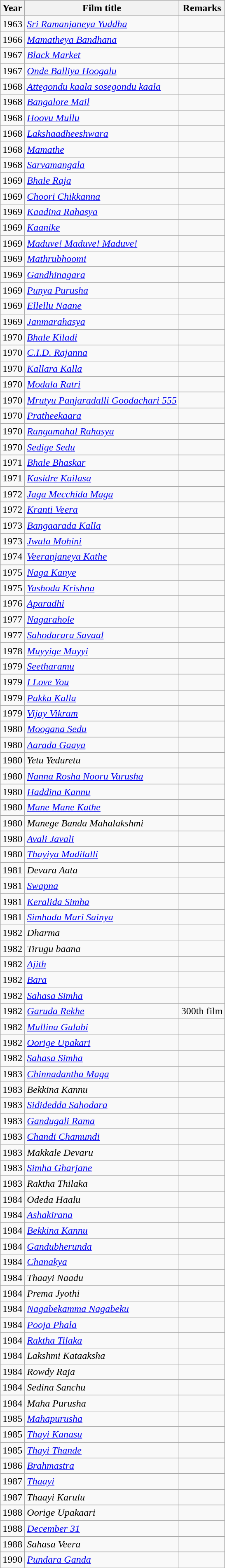<table class="wikitable">
<tr>
<th>Year</th>
<th>Film title</th>
<th>Remarks</th>
</tr>
<tr>
<td>1963</td>
<td><em><a href='#'>Sri Ramanjaneya Yuddha</a></em></td>
<td></td>
</tr>
<tr>
<td>1966</td>
<td><em><a href='#'>Mamatheya Bandhana</a></em></td>
<td></td>
</tr>
<tr>
<td>1967</td>
<td><em><a href='#'>Black Market</a></em></td>
<td></td>
</tr>
<tr>
<td>1967</td>
<td><em><a href='#'>Onde Balliya Hoogalu</a></em></td>
<td></td>
</tr>
<tr>
<td>1968</td>
<td><em><a href='#'>Attegondu kaala sosegondu kaala</a></em></td>
<td></td>
</tr>
<tr>
<td>1968</td>
<td><em><a href='#'>Bangalore Mail</a></em></td>
<td></td>
</tr>
<tr>
<td>1968</td>
<td><em><a href='#'>Hoovu Mullu</a></em></td>
<td></td>
</tr>
<tr>
<td>1968</td>
<td><em><a href='#'>Lakshaadheeshwara</a></em></td>
<td></td>
</tr>
<tr>
<td>1968</td>
<td><em><a href='#'>Mamathe</a></em></td>
<td></td>
</tr>
<tr>
<td>1968</td>
<td><em><a href='#'>Sarvamangala</a></em></td>
<td></td>
</tr>
<tr>
<td>1969</td>
<td><em><a href='#'>Bhale Raja</a></em></td>
<td></td>
</tr>
<tr>
<td>1969</td>
<td><em><a href='#'>Choori Chikkanna</a></em></td>
<td></td>
</tr>
<tr>
<td>1969</td>
<td><em><a href='#'>Kaadina Rahasya</a></em></td>
<td></td>
</tr>
<tr>
<td>1969</td>
<td><em><a href='#'>Kaanike</a></em></td>
<td></td>
</tr>
<tr>
<td>1969</td>
<td><em><a href='#'>Maduve! Maduve! Maduve!</a></em></td>
<td></td>
</tr>
<tr>
<td>1969</td>
<td><em><a href='#'>Mathrubhoomi</a></em></td>
<td></td>
</tr>
<tr>
<td>1969</td>
<td><em><a href='#'>Gandhinagara</a></em></td>
<td></td>
</tr>
<tr>
<td>1969</td>
<td><em><a href='#'>Punya Purusha</a></em></td>
<td></td>
</tr>
<tr>
<td>1969</td>
<td><em><a href='#'>Ellellu Naane</a></em></td>
<td></td>
</tr>
<tr>
<td>1969</td>
<td><em><a href='#'>Janmarahasya</a></em></td>
<td></td>
</tr>
<tr>
<td>1970</td>
<td><em><a href='#'>Bhale Kiladi</a></em></td>
<td></td>
</tr>
<tr>
<td>1970</td>
<td><em><a href='#'>C.I.D. Rajanna</a></em></td>
<td></td>
</tr>
<tr>
<td>1970</td>
<td><em><a href='#'>Kallara Kalla</a></em></td>
<td></td>
</tr>
<tr>
<td>1970</td>
<td><em><a href='#'>Modala Ratri</a></em></td>
<td></td>
</tr>
<tr>
<td>1970</td>
<td><em><a href='#'>Mrutyu Panjaradalli Goodachari 555</a></em></td>
<td></td>
</tr>
<tr>
<td>1970</td>
<td><em><a href='#'>Pratheekaara</a></em></td>
<td></td>
</tr>
<tr>
<td>1970</td>
<td><em><a href='#'>Rangamahal Rahasya</a></em></td>
<td></td>
</tr>
<tr>
<td>1970</td>
<td><em><a href='#'>Sedige Sedu</a></em></td>
<td></td>
</tr>
<tr>
<td>1971</td>
<td><em><a href='#'>Bhale Bhaskar</a></em></td>
<td></td>
</tr>
<tr>
<td>1971</td>
<td><em><a href='#'>Kasidre Kailasa</a></em></td>
<td></td>
</tr>
<tr>
<td>1972</td>
<td><em><a href='#'>Jaga Mecchida Maga</a></em></td>
<td></td>
</tr>
<tr>
<td>1972</td>
<td><em><a href='#'>Kranti Veera</a></em></td>
<td></td>
</tr>
<tr>
<td>1973</td>
<td><em><a href='#'>Bangaarada Kalla</a></em></td>
<td></td>
</tr>
<tr>
<td>1973</td>
<td><em><a href='#'>Jwala Mohini</a></em></td>
<td></td>
</tr>
<tr>
<td>1974</td>
<td><em><a href='#'>Veeranjaneya Kathe</a></em></td>
<td></td>
</tr>
<tr>
<td>1975</td>
<td><em><a href='#'>Naga Kanye</a></em></td>
<td></td>
</tr>
<tr>
<td>1975</td>
<td><em><a href='#'>Yashoda Krishna</a></em></td>
<td></td>
</tr>
<tr>
<td>1976</td>
<td><em><a href='#'>Aparadhi</a></em></td>
<td></td>
</tr>
<tr>
<td>1977</td>
<td><em><a href='#'>Nagarahole</a></em></td>
<td></td>
</tr>
<tr>
<td>1977</td>
<td><em><a href='#'>Sahodarara Savaal</a></em></td>
<td></td>
</tr>
<tr>
<td>1978</td>
<td><em><a href='#'>Muyyige Muyyi</a></em></td>
<td></td>
</tr>
<tr>
<td>1979</td>
<td><em><a href='#'>Seetharamu</a></em></td>
<td></td>
</tr>
<tr>
<td>1979</td>
<td><em><a href='#'>I Love You</a></em></td>
<td></td>
</tr>
<tr>
<td>1979</td>
<td><em><a href='#'>Pakka Kalla</a></em></td>
<td></td>
</tr>
<tr>
<td>1979</td>
<td><em><a href='#'>Vijay Vikram</a></em></td>
<td></td>
</tr>
<tr>
<td>1980</td>
<td><em><a href='#'>Moogana Sedu</a></em></td>
<td></td>
</tr>
<tr>
<td>1980</td>
<td><em><a href='#'>Aarada Gaaya</a></em></td>
<td></td>
</tr>
<tr>
<td>1980</td>
<td><em>Yetu Yeduretu</em></td>
<td></td>
</tr>
<tr>
<td>1980</td>
<td><em><a href='#'>Nanna Rosha Nooru Varusha</a></em></td>
<td></td>
</tr>
<tr>
<td>1980</td>
<td><em><a href='#'>Haddina Kannu</a></em></td>
<td></td>
</tr>
<tr>
<td>1980</td>
<td><em><a href='#'>Mane Mane Kathe</a></em></td>
<td></td>
</tr>
<tr>
<td>1980</td>
<td><em>Manege Banda Mahalakshmi</em></td>
<td></td>
</tr>
<tr>
<td>1980</td>
<td><em><a href='#'>Avali Javali</a></em></td>
<td></td>
</tr>
<tr>
<td>1980</td>
<td><em><a href='#'>Thayiya Madilalli</a></em></td>
<td></td>
</tr>
<tr>
<td>1981</td>
<td><em>Devara Aata</em></td>
<td></td>
</tr>
<tr>
<td>1981</td>
<td><em><a href='#'>Swapna</a></em></td>
<td></td>
</tr>
<tr>
<td>1981</td>
<td><em><a href='#'>Keralida Simha</a></em></td>
<td></td>
</tr>
<tr>
<td>1981</td>
<td><em><a href='#'>Simhada Mari Sainya</a></em></td>
<td></td>
</tr>
<tr>
<td>1982</td>
<td><em>Dharma</em></td>
<td></td>
</tr>
<tr>
<td>1982</td>
<td><em>Tirugu baana</em></td>
<td></td>
</tr>
<tr>
<td>1982</td>
<td><em><a href='#'>Ajith</a></em></td>
<td></td>
</tr>
<tr>
<td>1982</td>
<td><em><a href='#'>Bara</a></em></td>
<td></td>
</tr>
<tr>
<td>1982</td>
<td><em><a href='#'>Sahasa Simha</a></em></td>
<td></td>
</tr>
<tr>
<td>1982</td>
<td><em><a href='#'>Garuda Rekhe</a></em></td>
<td>300th film</td>
</tr>
<tr>
<td>1982</td>
<td><em><a href='#'>Mullina Gulabi</a></em></td>
<td></td>
</tr>
<tr>
<td>1982</td>
<td><em><a href='#'>Oorige Upakari</a></em></td>
<td></td>
</tr>
<tr>
<td>1982</td>
<td><em><a href='#'>Sahasa Simha</a></em></td>
<td></td>
</tr>
<tr>
<td>1983</td>
<td><em><a href='#'>Chinnadantha Maga</a></em></td>
<td></td>
</tr>
<tr>
<td>1983</td>
<td><em>Bekkina Kannu</em></td>
<td></td>
</tr>
<tr>
<td>1983</td>
<td><em><a href='#'>Sididedda Sahodara</a></em></td>
<td></td>
</tr>
<tr>
<td>1983</td>
<td><em><a href='#'>Gandugali Rama</a></em></td>
<td></td>
</tr>
<tr>
<td>1983</td>
<td><em><a href='#'>Chandi Chamundi</a></em></td>
<td></td>
</tr>
<tr>
<td>1983</td>
<td><em>Makkale Devaru</em></td>
<td></td>
</tr>
<tr>
<td>1983</td>
<td><em><a href='#'>Simha Gharjane</a></em></td>
<td></td>
</tr>
<tr>
<td>1983</td>
<td><em>Raktha Thilaka</em></td>
<td></td>
</tr>
<tr>
<td>1984</td>
<td><em>Odeda Haalu</em></td>
<td></td>
</tr>
<tr>
<td>1984</td>
<td><em><a href='#'>Ashakirana</a></em></td>
<td></td>
</tr>
<tr>
<td>1984</td>
<td><em><a href='#'>Bekkina Kannu</a></em></td>
<td></td>
</tr>
<tr>
<td>1984</td>
<td><em><a href='#'>Gandubherunda</a></em></td>
<td></td>
</tr>
<tr>
<td>1984</td>
<td><em><a href='#'>Chanakya</a></em></td>
<td></td>
</tr>
<tr>
<td>1984</td>
<td><em>Thaayi Naadu</em></td>
<td></td>
</tr>
<tr>
<td>1984</td>
<td><em>Prema Jyothi</em></td>
<td></td>
</tr>
<tr>
<td>1984</td>
<td><em><a href='#'>Nagabekamma Nagabeku</a></em></td>
<td></td>
</tr>
<tr>
<td>1984</td>
<td><em><a href='#'>Pooja Phala</a></em></td>
<td></td>
</tr>
<tr>
<td>1984</td>
<td><em><a href='#'>Raktha Tilaka</a></em></td>
<td></td>
</tr>
<tr>
<td>1984</td>
<td><em>Lakshmi Kataaksha</em></td>
<td></td>
</tr>
<tr>
<td>1984</td>
<td><em>Rowdy Raja</em></td>
<td></td>
</tr>
<tr>
<td>1984</td>
<td><em>Sedina Sanchu</em></td>
<td></td>
</tr>
<tr>
<td>1984</td>
<td><em>Maha Purusha</em></td>
<td></td>
</tr>
<tr>
<td>1985</td>
<td><em><a href='#'>Mahapurusha</a></em></td>
<td></td>
</tr>
<tr>
<td>1985</td>
<td><em><a href='#'>Thayi Kanasu</a></em></td>
<td></td>
</tr>
<tr>
<td>1985</td>
<td><em><a href='#'>Thayi Thande</a></em></td>
<td></td>
</tr>
<tr>
<td>1986</td>
<td><em><a href='#'>Brahmastra</a></em></td>
<td></td>
</tr>
<tr>
<td>1987</td>
<td><em><a href='#'>Thaayi</a></em></td>
<td></td>
</tr>
<tr>
<td>1987</td>
<td><em>Thaayi Karulu</em></td>
<td></td>
</tr>
<tr>
<td>1988</td>
<td><em>Oorige Upakaari</em></td>
<td></td>
</tr>
<tr>
<td>1988</td>
<td><em><a href='#'>December 31</a></em></td>
<td></td>
</tr>
<tr>
<td>1988</td>
<td><em>Sahasa Veera</em></td>
<td></td>
</tr>
<tr>
<td>1990</td>
<td><em><a href='#'>Pundara Ganda</a></em></td>
<td></td>
</tr>
<tr>
</tr>
</table>
